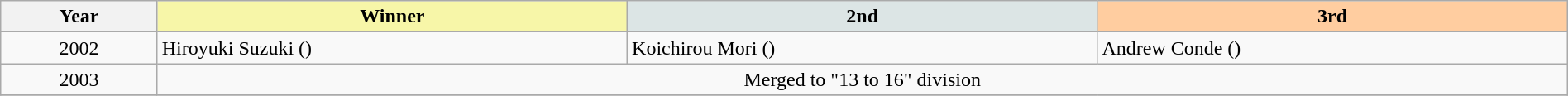<table class="wikitable" width=100%>
<tr>
<th width=10%>Year</th>
<th style="background-color: #F7F6A8;" width=30%>Winner</th>
<th style="background-color: #DCE5E5;" width=30%>2nd</th>
<th style="background-color: #FFCDA0;" width=30%>3rd</th>
</tr>
<tr>
<td align=center>2002 </td>
<td>Hiroyuki Suzuki ()</td>
<td>Koichirou Mori ()</td>
<td>Andrew Conde ()</td>
</tr>
<tr>
<td align=center>2003 </td>
<td align=center colspan="3">Merged to "13 to 16" division</td>
</tr>
<tr>
</tr>
</table>
